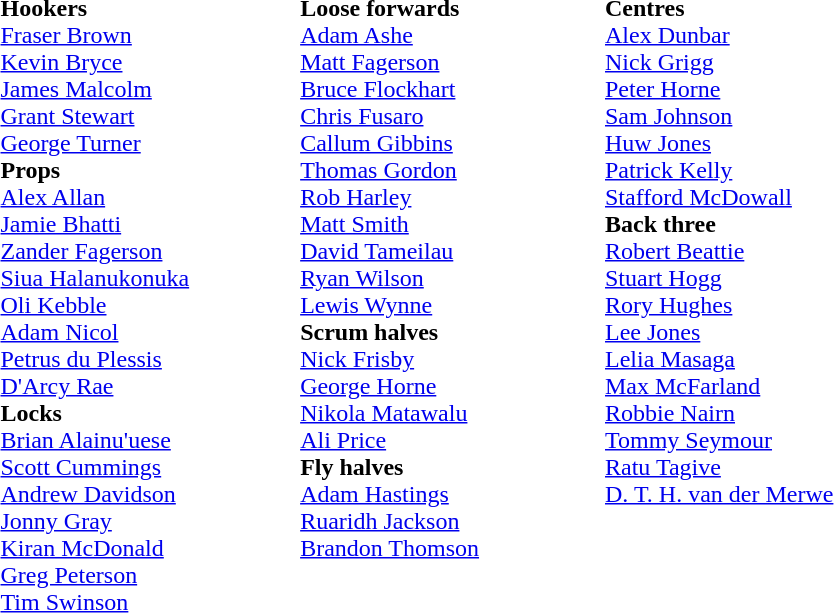<table class="toccolours" style="border-collapse: collapse;">
<tr>
<td valign="top"></td>
<td width="20"> </td>
<td valign="top"><br><strong>Hookers</strong><br> <a href='#'>Fraser Brown</a><br>
 <a href='#'>Kevin Bryce</a><br>
 <a href='#'>James Malcolm</a><br>
 <a href='#'>Grant Stewart</a><br>
 <a href='#'>George Turner</a><br><strong>Props</strong><br> <a href='#'>Alex Allan</a><br>
 <a href='#'>Jamie Bhatti</a><br>
 <a href='#'>Zander Fagerson</a><br>
 <a href='#'>Siua Halanukonuka</a><br>
 <a href='#'>Oli Kebble</a><br>
 <a href='#'>Adam Nicol</a><br>
 <a href='#'>Petrus du Plessis</a><br>
 <a href='#'>D'Arcy Rae</a><br><strong>Locks</strong><br> <a href='#'>Brian Alainu'uese</a> <br>
 <a href='#'>Scott Cummings</a><br>
 <a href='#'>Andrew Davidson</a><br>
 <a href='#'>Jonny Gray</a><br>
 <a href='#'>Kiran McDonald</a><br>
 <a href='#'>Greg Peterson</a><br>
 <a href='#'>Tim Swinson</a><br></td>
<td width="70"> </td>
<td valign="top"><br><strong>Loose forwards</strong><br> <a href='#'>Adam Ashe</a><br>
 <a href='#'>Matt Fagerson</a><br>
 <a href='#'>Bruce Flockhart</a><br>
 <a href='#'>Chris Fusaro</a><br>
 <a href='#'>Callum Gibbins</a><br>
 <a href='#'>Thomas Gordon</a><br>
 <a href='#'>Rob Harley</a><br>
 <a href='#'>Matt Smith</a><br>
 <a href='#'>David Tameilau</a><br>
 <a href='#'>Ryan Wilson</a><br>
 <a href='#'>Lewis Wynne</a><br><strong>Scrum halves</strong><br> <a href='#'>Nick Frisby</a><br>
 <a href='#'>George Horne</a><br>
 <a href='#'>Nikola Matawalu</a><br>
 <a href='#'>Ali Price</a><br><strong>Fly halves</strong><br> <a href='#'>Adam Hastings</a><br>
 <a href='#'>Ruaridh Jackson</a><br>
 <a href='#'>Brandon Thomson</a><br>
<br></td>
<td width="80"> </td>
<td valign="top"><br><strong>Centres</strong><br> <a href='#'>Alex Dunbar</a><br>
 <a href='#'>Nick Grigg</a><br>
 <a href='#'>Peter Horne</a><br>
 <a href='#'>Sam Johnson</a><br>
 <a href='#'>Huw Jones</a><br>
 <a href='#'>Patrick Kelly</a><br>
 <a href='#'>Stafford McDowall</a><br><strong>Back three</strong><br> <a href='#'>Robert Beattie</a><br>
 <a href='#'>Stuart Hogg</a><br>
 <a href='#'>Rory Hughes</a><br>
 <a href='#'>Lee Jones</a><br>
 <a href='#'>Lelia Masaga</a><br>
 <a href='#'>Max McFarland</a><br>
 <a href='#'>Robbie Nairn</a><br>
 <a href='#'>Tommy Seymour</a><br>
 <a href='#'>Ratu Tagive</a><br>
 <a href='#'>D. T. H. van der Merwe</a><br></td>
<td width="35"> </td>
<td valign="top"></td>
</tr>
</table>
